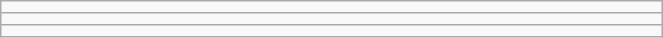<table class="wikitable" style=" text-align:center; font-size:110%;" width="35%">
<tr>
<td></td>
</tr>
<tr>
<td></td>
</tr>
<tr>
<td></td>
</tr>
</table>
